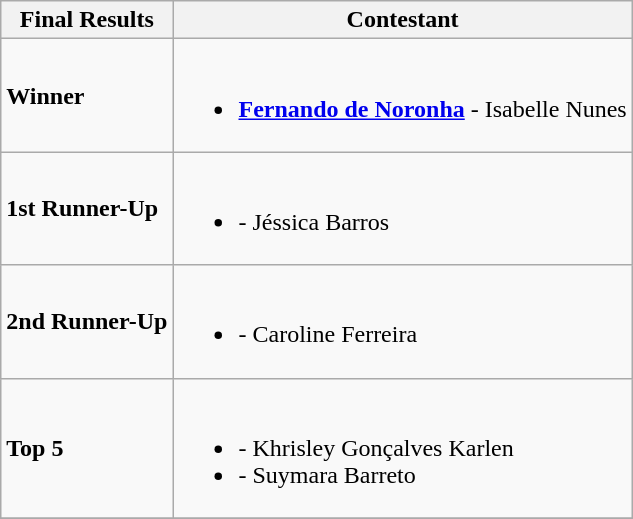<table class="wikitable">
<tr>
<th>Final Results</th>
<th>Contestant</th>
</tr>
<tr>
<td><strong>Winner</strong></td>
<td><br><ul><li><strong> <a href='#'>Fernando de Noronha</a></strong> - Isabelle Nunes</li></ul></td>
</tr>
<tr>
<td><strong>1st Runner-Up</strong></td>
<td><br><ul><li><strong></strong> - Jéssica Barros</li></ul></td>
</tr>
<tr>
<td><strong>2nd Runner-Up</strong></td>
<td><br><ul><li><strong></strong> - Caroline Ferreira</li></ul></td>
</tr>
<tr>
<td><strong>Top 5</strong></td>
<td><br><ul><li><strong></strong> - Khrisley Gonçalves Karlen</li><li><strong></strong> - Suymara Barreto</li></ul></td>
</tr>
<tr>
</tr>
</table>
